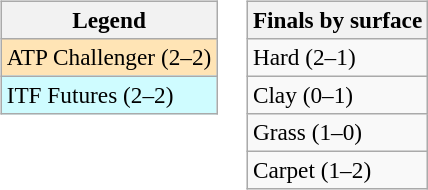<table>
<tr valign=top>
<td><br><table class=wikitable style=font-size:97%>
<tr>
<th>Legend</th>
</tr>
<tr bgcolor=moccasin>
<td>ATP Challenger (2–2)</td>
</tr>
<tr bgcolor=cffcff>
<td>ITF Futures (2–2)</td>
</tr>
</table>
</td>
<td><br><table class=wikitable style=font-size:97%>
<tr>
<th>Finals by surface</th>
</tr>
<tr>
<td>Hard (2–1)</td>
</tr>
<tr>
<td>Clay (0–1)</td>
</tr>
<tr>
<td>Grass (1–0)</td>
</tr>
<tr>
<td>Carpet (1–2)</td>
</tr>
</table>
</td>
</tr>
</table>
